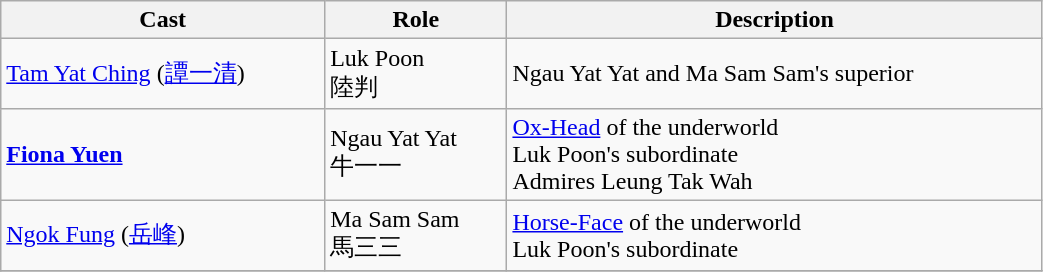<table class="wikitable" width="55%">
<tr>
<th>Cast</th>
<th>Role</th>
<th>Description</th>
</tr>
<tr>
<td><a href='#'>Tam Yat Ching</a> (<a href='#'>譚一清</a>)</td>
<td>Luk Poon<br>陸判</td>
<td>Ngau Yat Yat and Ma Sam Sam's superior</td>
</tr>
<tr>
<td><strong><a href='#'>Fiona Yuen</a></strong></td>
<td>Ngau Yat Yat<br>牛一一</td>
<td><a href='#'>Ox-Head</a> of the underworld<br>Luk Poon's subordinate<br>Admires Leung Tak Wah</td>
</tr>
<tr>
<td><a href='#'>Ngok Fung</a> (<a href='#'>岳峰</a>)</td>
<td>Ma Sam Sam<br>馬三三</td>
<td><a href='#'>Horse-Face</a> of the underworld<br>Luk Poon's subordinate</td>
</tr>
<tr>
</tr>
</table>
